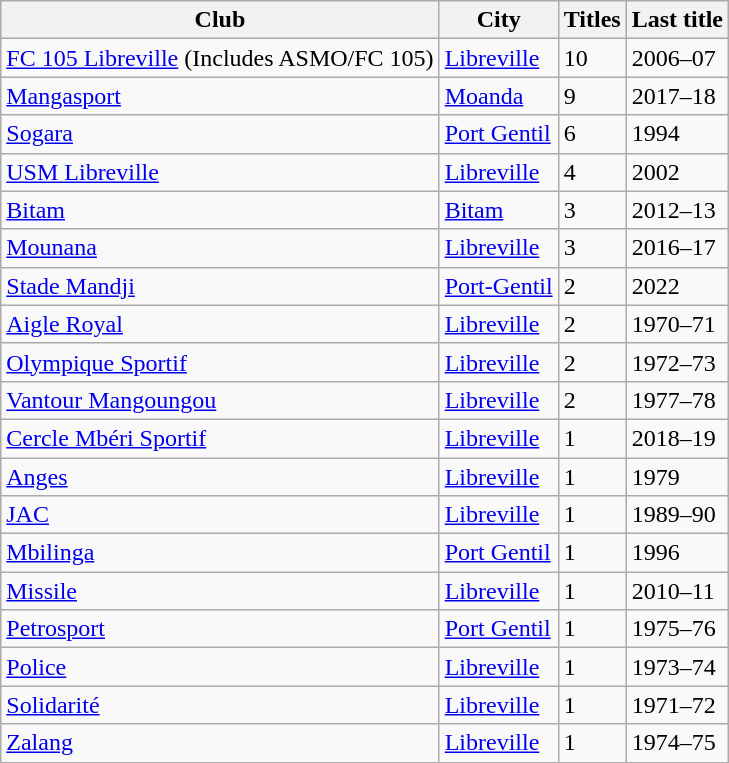<table class="wikitable">
<tr>
<th>Club</th>
<th>City</th>
<th>Titles</th>
<th>Last title</th>
</tr>
<tr>
<td><a href='#'>FC 105 Libreville</a> (Includes ASMO/FC 105)</td>
<td><a href='#'>Libreville</a></td>
<td>10</td>
<td>2006–07</td>
</tr>
<tr>
<td><a href='#'>Mangasport</a></td>
<td><a href='#'>Moanda</a></td>
<td>9</td>
<td>2017–18</td>
</tr>
<tr>
<td><a href='#'>Sogara</a></td>
<td><a href='#'>Port Gentil</a></td>
<td>6</td>
<td>1994</td>
</tr>
<tr>
<td><a href='#'>USM Libreville</a></td>
<td><a href='#'>Libreville</a></td>
<td>4</td>
<td>2002</td>
</tr>
<tr>
<td><a href='#'>Bitam</a></td>
<td><a href='#'>Bitam</a></td>
<td>3</td>
<td>2012–13</td>
</tr>
<tr>
<td><a href='#'>Mounana</a></td>
<td><a href='#'>Libreville</a></td>
<td>3</td>
<td>2016–17</td>
</tr>
<tr>
<td><a href='#'>Stade Mandji</a></td>
<td><a href='#'>Port-Gentil</a></td>
<td>2</td>
<td>2022</td>
</tr>
<tr>
<td><a href='#'>Aigle Royal</a></td>
<td><a href='#'>Libreville</a></td>
<td>2</td>
<td>1970–71</td>
</tr>
<tr>
<td><a href='#'>Olympique Sportif</a></td>
<td><a href='#'>Libreville</a></td>
<td>2</td>
<td>1972–73</td>
</tr>
<tr>
<td><a href='#'>Vantour Mangoungou</a></td>
<td><a href='#'>Libreville</a></td>
<td>2</td>
<td>1977–78</td>
</tr>
<tr>
<td><a href='#'>Cercle Mbéri Sportif</a></td>
<td><a href='#'>Libreville</a></td>
<td>1</td>
<td>2018–19</td>
</tr>
<tr>
<td><a href='#'>Anges</a></td>
<td><a href='#'>Libreville</a></td>
<td>1</td>
<td>1979</td>
</tr>
<tr>
<td><a href='#'>JAC</a></td>
<td><a href='#'>Libreville</a></td>
<td>1</td>
<td>1989–90</td>
</tr>
<tr>
<td><a href='#'>Mbilinga</a></td>
<td><a href='#'>Port Gentil</a></td>
<td>1</td>
<td>1996</td>
</tr>
<tr>
<td><a href='#'>Missile</a></td>
<td><a href='#'>Libreville</a></td>
<td>1</td>
<td>2010–11</td>
</tr>
<tr>
<td><a href='#'>Petrosport</a></td>
<td><a href='#'>Port Gentil</a></td>
<td>1</td>
<td>1975–76</td>
</tr>
<tr>
<td><a href='#'>Police</a></td>
<td><a href='#'>Libreville</a></td>
<td>1</td>
<td>1973–74</td>
</tr>
<tr>
<td><a href='#'>Solidarité</a></td>
<td><a href='#'>Libreville</a></td>
<td>1</td>
<td>1971–72</td>
</tr>
<tr>
<td><a href='#'>Zalang</a></td>
<td><a href='#'>Libreville</a></td>
<td>1</td>
<td>1974–75</td>
</tr>
</table>
